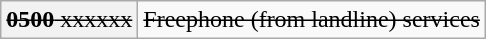<table class="wikitable" style="margin-left: 1.5em;">
<tr>
<th scope="row" style="font-weight: normal;"><s><strong>0500</strong> xxxxxx</s></th>
<td><s>Freephone (from landline) services</s></td>
</tr>
</table>
